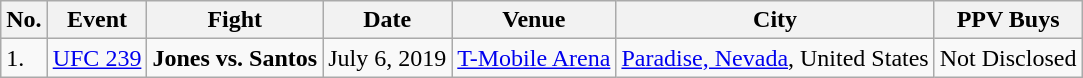<table class="wikitable">
<tr>
<th>No.</th>
<th>Event</th>
<th>Fight</th>
<th>Date</th>
<th>Venue</th>
<th>City</th>
<th>PPV Buys</th>
</tr>
<tr>
<td>1.</td>
<td><a href='#'>UFC 239</a></td>
<td><strong>Jones vs. Santos</strong></td>
<td>July 6, 2019</td>
<td><a href='#'>T-Mobile Arena</a></td>
<td><a href='#'>Paradise, Nevada</a>, United States</td>
<td>Not Disclosed</td>
</tr>
</table>
